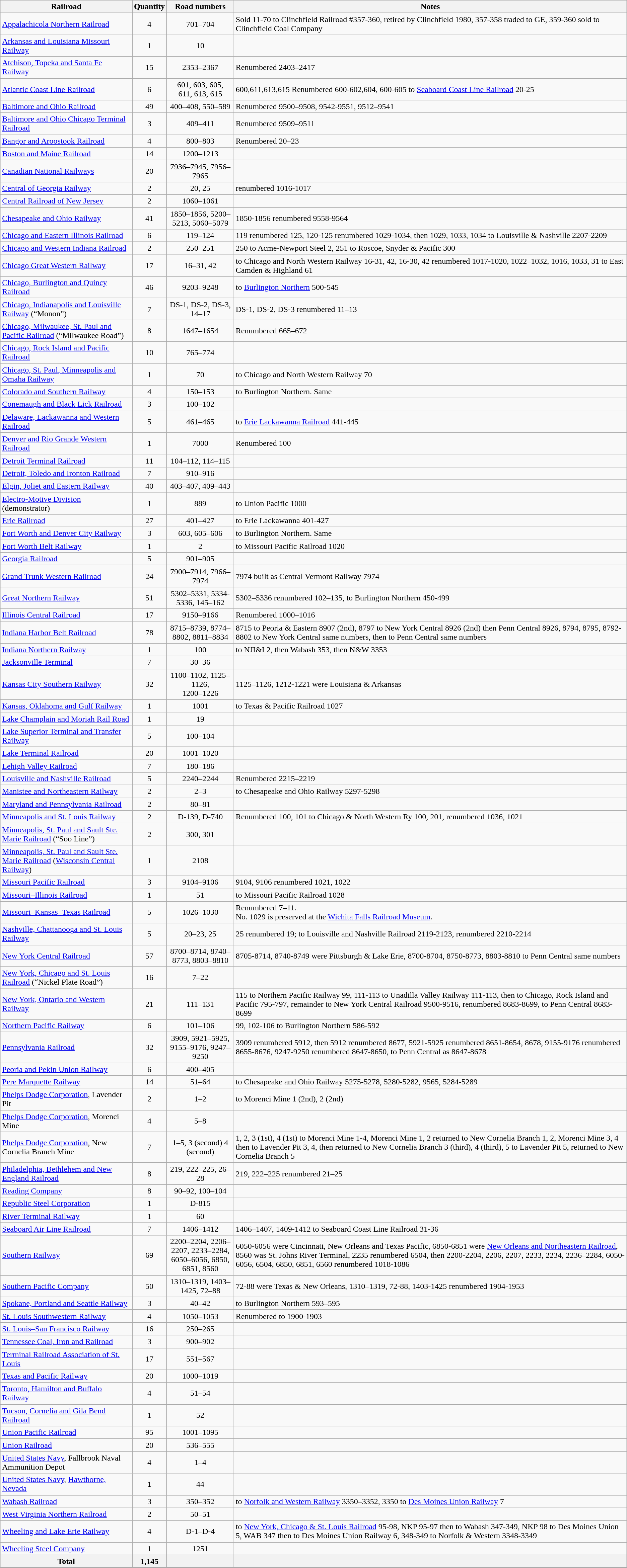<table class="sortable wikitable">
<tr>
<th>Railroad</th>
<th>Quantity</th>
<th>Road numbers</th>
<th>Notes</th>
</tr>
<tr>
<td><a href='#'>Appalachicola Northern Railroad</a></td>
<td style="text-align:center;">4</td>
<td style="text-align:center;">701–704</td>
<td>Sold 11-70 to Clinchfield Railroad #357-360, retired by Clinchfield 1980, 357-358 traded to GE, 359-360 sold to Clinchfield Coal Company</td>
</tr>
<tr>
<td><a href='#'>Arkansas and Louisiana Missouri Railway</a></td>
<td style="text-align:center;">1</td>
<td style="text-align:center;">10</td>
<td></td>
</tr>
<tr>
<td><a href='#'>Atchison, Topeka and Santa Fe Railway</a></td>
<td style="text-align:center;">15</td>
<td style="text-align:center;">2353–2367</td>
<td>Renumbered 2403–2417</td>
</tr>
<tr>
<td><a href='#'>Atlantic Coast Line Railroad</a></td>
<td style="text-align:center;">6</td>
<td style="text-align:center;">601, 603, 605,<br>611, 613, 615</td>
<td>600,611,613,615 Renumbered 600-602,604, 600-605 to <a href='#'>Seaboard Coast Line Railroad</a> 20-25</td>
</tr>
<tr>
<td><a href='#'>Baltimore and Ohio Railroad</a></td>
<td style="text-align:center;">49</td>
<td style="text-align:center;">400–408, 550–589</td>
<td>Renumbered 9500–9508, 9542-9551, 9512–9541</td>
</tr>
<tr>
<td><a href='#'>Baltimore and Ohio Chicago Terminal Railroad</a></td>
<td style="text-align:center;">3</td>
<td style="text-align:center;">409–411</td>
<td>Renumbered 9509–9511</td>
</tr>
<tr>
<td><a href='#'>Bangor and Aroostook Railroad</a></td>
<td style="text-align:center;">4</td>
<td style="text-align:center;">800–803</td>
<td>Renumbered 20–23</td>
</tr>
<tr>
<td><a href='#'>Boston and Maine Railroad</a></td>
<td style="text-align:center;">14</td>
<td style="text-align:center;">1200–1213</td>
<td></td>
</tr>
<tr>
<td><a href='#'>Canadian National Railways</a></td>
<td style="text-align:center;">20</td>
<td style="text-align:center;">7936–7945, 7956–7965</td>
<td></td>
</tr>
<tr>
<td><a href='#'>Central of Georgia Railway</a></td>
<td style="text-align:center;">2</td>
<td style="text-align:center;">20, 25</td>
<td>renumbered 1016-1017</td>
</tr>
<tr>
<td><a href='#'>Central Railroad of New Jersey</a></td>
<td style="text-align:center;">2</td>
<td style="text-align:center;">1060–1061</td>
<td></td>
</tr>
<tr>
<td><a href='#'>Chesapeake and Ohio Railway</a></td>
<td style="text-align:center;">41</td>
<td style="text-align:center;">1850–1856, 5200–5213, 5060–5079</td>
<td>1850-1856 renumbered 9558-9564</td>
</tr>
<tr>
<td><a href='#'>Chicago and Eastern Illinois Railroad</a></td>
<td style="text-align:center;">6</td>
<td style="text-align:center;">119–124</td>
<td>119 renumbered 125, 120-125 renumbered 1029-1034, then 1029, 1033, 1034 to Louisville & Nashville 2207-2209</td>
</tr>
<tr>
<td><a href='#'>Chicago and Western Indiana Railroad</a></td>
<td style="text-align:center;">2</td>
<td style="text-align:center;">250–251</td>
<td>250 to Acme-Newport Steel 2, 251 to Roscoe, Snyder & Pacific 300</td>
</tr>
<tr>
<td><a href='#'>Chicago Great Western Railway</a></td>
<td style="text-align:center;">17</td>
<td style="text-align:center;">16–31, 42</td>
<td>to Chicago and North Western Railway 16-31, 42, 16-30, 42 renumbered 1017-1020, 1022–1032, 1016, 1033, 31 to East Camden & Highland 61</td>
</tr>
<tr>
<td><a href='#'>Chicago, Burlington and Quincy Railroad</a></td>
<td style="text-align:center;">46</td>
<td style="text-align:center;">9203–9248</td>
<td>to <a href='#'>Burlington Northern</a> 500-545</td>
</tr>
<tr>
<td><a href='#'>Chicago, Indianapolis and Louisville Railway</a> (“Monon”)</td>
<td style="text-align:center;">7</td>
<td style="text-align:center;">DS-1, DS-2, DS-3, 14–17</td>
<td>DS-1, DS-2, DS-3 renumbered 11–13</td>
</tr>
<tr>
<td><a href='#'>Chicago, Milwaukee, St. Paul and Pacific Railroad</a> (“Milwaukee Road”)</td>
<td style="text-align:center;">8</td>
<td style="text-align:center;">1647–1654</td>
<td>Renumbered 665–672</td>
</tr>
<tr>
<td><a href='#'>Chicago, Rock Island and Pacific Railroad</a></td>
<td style="text-align:center;">10</td>
<td style="text-align:center;">765–774</td>
<td></td>
</tr>
<tr>
<td><a href='#'>Chicago, St. Paul, Minneapolis and Omaha Railway</a></td>
<td style="text-align:center;">1</td>
<td style="text-align:center;">70</td>
<td>to Chicago and North Western Railway 70</td>
</tr>
<tr>
<td><a href='#'>Colorado and Southern Railway</a></td>
<td style="text-align:center;">4</td>
<td style="text-align:center;">150–153</td>
<td>to Burlington Northern. Same</td>
</tr>
<tr>
<td><a href='#'>Conemaugh and Black Lick Railroad</a></td>
<td style="text-align:center;">3</td>
<td style="text-align:center;">100–102</td>
<td></td>
</tr>
<tr>
<td><a href='#'>Delaware, Lackawanna and Western Railroad</a></td>
<td style="text-align:center;">5</td>
<td style="text-align:center;">461–465</td>
<td>to <a href='#'>Erie Lackawanna Railroad</a> 441-445</td>
</tr>
<tr>
<td><a href='#'>Denver and Rio Grande Western Railroad</a></td>
<td style="text-align:center;">1</td>
<td style="text-align:center;">7000</td>
<td>Renumbered 100</td>
</tr>
<tr>
<td><a href='#'>Detroit Terminal Railroad</a></td>
<td style="text-align:center;">11</td>
<td style="text-align:center;">104–112, 114–115</td>
</tr>
<tr>
<td><a href='#'>Detroit, Toledo and Ironton Railroad</a></td>
<td style="text-align:center;">7</td>
<td style="text-align:center;">910–916</td>
<td></td>
</tr>
<tr>
<td><a href='#'>Elgin, Joliet and Eastern Railway</a></td>
<td style="text-align:center;">40</td>
<td style="text-align:center;">403–407, 409–443</td>
<td></td>
</tr>
<tr>
<td><a href='#'>Electro-Motive Division</a> (demonstrator)</td>
<td style="text-align:center;">1</td>
<td style="text-align:center;">889</td>
<td>to Union Pacific 1000</td>
</tr>
<tr>
<td><a href='#'>Erie Railroad</a></td>
<td style="text-align:center;">27</td>
<td style="text-align:center;">401–427</td>
<td>to Erie Lackawanna 401-427</td>
</tr>
<tr>
<td><a href='#'>Fort Worth and Denver City Railway</a></td>
<td style="text-align:center;">3</td>
<td style="text-align:center;">603, 605–606</td>
<td>to Burlington Northern. Same</td>
</tr>
<tr>
<td><a href='#'>Fort Worth Belt Railway</a></td>
<td style="text-align:center;">1</td>
<td style="text-align:center;">2</td>
<td>to Missouri Pacific Railroad 1020</td>
</tr>
<tr>
<td><a href='#'>Georgia Railroad</a></td>
<td style="text-align:center;">5</td>
<td style="text-align:center;">901–905</td>
<td></td>
</tr>
<tr>
<td><a href='#'>Grand Trunk Western Railroad</a></td>
<td style="text-align:center;">24</td>
<td style="text-align:center;">7900–7914, 7966–7974</td>
<td>7974 built as Central Vermont Railway 7974</td>
</tr>
<tr>
<td><a href='#'>Great Northern Railway</a></td>
<td style="text-align:center;">51</td>
<td style="text-align:center;">5302–5331, 5334-5336, 145–162</td>
<td>5302–5336 renumbered 102–135, to Burlington Northern 450-499</td>
</tr>
<tr>
<td><a href='#'>Illinois Central Railroad</a></td>
<td style="text-align:center;">17</td>
<td style="text-align:center;">9150–9166</td>
<td>Renumbered 1000–1016</td>
</tr>
<tr>
<td><a href='#'>Indiana Harbor Belt Railroad</a></td>
<td style="text-align:center;">78</td>
<td style="text-align:center;">8715–8739, 8774–8802, 8811–8834</td>
<td>8715 to Peoria & Eastern 8907 (2nd), 8797 to New York Central 8926 (2nd) then Penn Central 8926, 8794, 8795, 8792-8802 to New York Central same numbers, then to Penn Central same numbers</td>
</tr>
<tr>
<td><a href='#'>Indiana Northern Railway</a></td>
<td style="text-align:center;">1</td>
<td style="text-align:center;">100</td>
<td>to NJI&I 2, then Wabash 353, then N&W 3353</td>
</tr>
<tr>
<td><a href='#'>Jacksonville Terminal</a></td>
<td style="text-align:center;">7</td>
<td style="text-align:center;">30–36</td>
<td></td>
</tr>
<tr>
<td><a href='#'>Kansas City Southern Railway</a></td>
<td style="text-align:center;">32</td>
<td style="text-align:center;">1100–1102, 1125–1126,<br>1200–1226</td>
<td>1125–1126, 1212-1221 were Louisiana & Arkansas</td>
</tr>
<tr>
<td><a href='#'>Kansas, Oklahoma and Gulf Railway</a></td>
<td style="text-align:center;">1</td>
<td style="text-align:center;">1001</td>
<td>to Texas & Pacific Railroad 1027</td>
</tr>
<tr>
<td><a href='#'>Lake Champlain and Moriah Rail Road</a></td>
<td style="text-align:center;">1</td>
<td style="text-align:center;">19</td>
<td></td>
</tr>
<tr>
<td><a href='#'>Lake Superior Terminal and Transfer Railway</a></td>
<td style="text-align:center;">5</td>
<td style="text-align:center;">100–104</td>
<td></td>
</tr>
<tr>
<td><a href='#'>Lake Terminal Railroad</a></td>
<td style="text-align:center;">20</td>
<td style="text-align:center;">1001–1020</td>
<td></td>
</tr>
<tr>
<td><a href='#'>Lehigh Valley Railroad</a></td>
<td style="text-align:center;">7</td>
<td style="text-align:center;">180–186</td>
<td></td>
</tr>
<tr>
<td><a href='#'>Louisville and Nashville Railroad</a></td>
<td style="text-align:center;">5</td>
<td style="text-align:center;">2240–2244</td>
<td>Renumbered 2215–2219</td>
</tr>
<tr>
<td><a href='#'>Manistee and Northeastern Railway</a></td>
<td style="text-align:center;">2</td>
<td style="text-align:center;">2–3</td>
<td>to Chesapeake and Ohio Railway 5297-5298</td>
</tr>
<tr>
<td><a href='#'>Maryland and Pennsylvania Railroad</a></td>
<td style="text-align:center;">2</td>
<td style="text-align:center;">80–81</td>
<td></td>
</tr>
<tr>
<td><a href='#'>Minneapolis and St. Louis Railway</a></td>
<td style="text-align:center;">2</td>
<td style="text-align:center;">D-139, D-740</td>
<td>Renumbered 100, 101 to Chicago & North Western Ry 100, 201, renumbered 1036, 1021</td>
</tr>
<tr>
<td><a href='#'>Minneapolis, St. Paul and Sault Ste. Marie Railroad</a> (“Soo Line”)</td>
<td style="text-align:center;">2</td>
<td style="text-align:center;">300, 301</td>
<td></td>
</tr>
<tr>
<td><a href='#'>Minneapolis, St. Paul and Sault Ste. Marie Railroad</a> (<a href='#'>Wisconsin Central Railway</a>)</td>
<td style="text-align:center;">1</td>
<td style="text-align:center;">2108</td>
<td></td>
</tr>
<tr>
<td><a href='#'>Missouri Pacific Railroad</a></td>
<td style="text-align:center;">3</td>
<td style="text-align:center;">9104–9106</td>
<td>9104, 9106 renumbered 1021, 1022</td>
</tr>
<tr>
<td><a href='#'>Missouri–Illinois Railroad</a></td>
<td style="text-align:center;">1</td>
<td style="text-align:center;">51</td>
<td>to Missouri Pacific Railroad 1028</td>
</tr>
<tr>
<td><a href='#'>Missouri–Kansas–Texas Railroad</a></td>
<td style="text-align:center;">5</td>
<td style="text-align:center;">1026–1030</td>
<td>Renumbered 7–11.<br>No. 1029 is preserved at the <a href='#'>Wichita Falls Railroad Museum</a>.</td>
</tr>
<tr>
<td><a href='#'>Nashville, Chattanooga and St. Louis Railway</a></td>
<td style="text-align:center;">5</td>
<td style="text-align:center;">20–23, 25</td>
<td>25 renumbered 19; to Louisville and Nashville Railroad 2119-2123, renumbered 2210-2214</td>
</tr>
<tr>
<td><a href='#'>New York Central Railroad</a></td>
<td style="text-align:center;">57</td>
<td style="text-align:center;">8700–8714, 8740–8773, 8803–8810</td>
<td>8705-8714, 8740-8749 were Pittsburgh & Lake Erie, 8700-8704, 8750-8773, 8803-8810 to Penn Central same numbers</td>
</tr>
<tr>
<td><a href='#'>New York, Chicago and St. Louis Railroad</a> (“Nickel Plate Road”)</td>
<td style="text-align:center;">16</td>
<td style="text-align:center;">7–22</td>
<td></td>
</tr>
<tr>
<td><a href='#'>New York, Ontario and Western Railway</a></td>
<td style="text-align:center;">21</td>
<td style="text-align:center;">111–131</td>
<td>115 to Northern Pacific Railway 99, 111-113 to Unadilla Valley Railway 111-113, then to Chicago, Rock Island and Pacific 795-797, remainder to New York Central Railroad 9500-9516, renumbered 8683-8699, to Penn Central 8683-8699</td>
</tr>
<tr>
<td><a href='#'>Northern Pacific Railway</a></td>
<td style="text-align:center;">6</td>
<td style="text-align:center;">101–106</td>
<td>99, 102-106 to Burlington Northern 586-592</td>
</tr>
<tr>
<td><a href='#'>Pennsylvania Railroad</a></td>
<td style="text-align:center;">32</td>
<td style="text-align:center;">3909, 5921–5925,<br>9155–9176, 9247–9250</td>
<td>3909 renumbered 5912, then 5912 renumbered 8677, 5921-5925 renumbered 8651-8654, 8678, 9155-9176 renumbered 8655-8676, 9247-9250 renumbered 8647-8650, to Penn Central as 8647-8678</td>
</tr>
<tr>
<td><a href='#'>Peoria and Pekin Union Railway</a></td>
<td style="text-align:center;">6</td>
<td style="text-align:center;">400–405</td>
<td></td>
</tr>
<tr>
<td><a href='#'>Pere Marquette Railway</a></td>
<td style="text-align:center;">14</td>
<td style="text-align:center;">51–64</td>
<td>to Chesapeake and Ohio Railway 5275-5278, 5280-5282, 9565, 5284-5289</td>
</tr>
<tr>
<td><a href='#'>Phelps Dodge Corporation</a>, Lavender Pit</td>
<td style="text-align:center;">2</td>
<td style="text-align:center;">1–2</td>
<td>to Morenci Mine 1 (2nd), 2 (2nd)</td>
</tr>
<tr>
<td><a href='#'>Phelps Dodge Corporation</a>, Morenci Mine</td>
<td style="text-align:center;">4</td>
<td style="text-align:center;">5–8</td>
<td></td>
</tr>
<tr>
<td><a href='#'>Phelps Dodge Corporation</a>, New Cornelia Branch Mine</td>
<td style="text-align:center;">7</td>
<td style="text-align:center;">1–5, 3 (second) 4 (second)</td>
<td>1, 2, 3 (1st), 4 (1st) to Morenci Mine 1-4, Morenci Mine 1, 2 returned to New Cornelia Branch 1, 2, Morenci Mine 3, 4 then to Lavender Pit 3, 4, then returned to New Cornelia Branch 3 (third), 4 (third), 5 to Lavender Pit 5, returned to New Cornelia Branch 5</td>
</tr>
<tr>
<td><a href='#'>Philadelphia, Bethlehem and New England Railroad</a></td>
<td style="text-align:center;">8</td>
<td style="text-align:center;">219, 222–225, 26–28</td>
<td>219, 222–225 renumbered 21–25</td>
</tr>
<tr>
<td><a href='#'>Reading Company</a></td>
<td style="text-align:center;">8</td>
<td style="text-align:center;">90–92, 100–104</td>
<td></td>
</tr>
<tr>
<td><a href='#'>Republic Steel Corporation</a></td>
<td style="text-align:center;">1</td>
<td style="text-align:center;">D-815</td>
<td></td>
</tr>
<tr>
<td><a href='#'>River Terminal Railway</a></td>
<td style="text-align:center;">1</td>
<td style="text-align:center;">60</td>
<td></td>
</tr>
<tr>
<td><a href='#'>Seaboard Air Line Railroad</a></td>
<td style="text-align:center;">7</td>
<td style="text-align:center;">1406–1412</td>
<td>1406–1407, 1409-1412 to Seaboard Coast Line Railroad 31-36</td>
</tr>
<tr>
<td><a href='#'>Southern Railway</a></td>
<td style="text-align:center;">69</td>
<td style="text-align:center;">2200–2204, 2206–2207, 2233–2284,<br>6050–6056, 6850, 6851, 8560</td>
<td>6050-6056 were Cincinnati, New Orleans and Texas Pacific, 6850-6851 were <a href='#'>New Orleans and Northeastern Railroad</a>, 8560 was St. Johns River Terminal, 2235 renumbered 6504, then 2200-2204, 2206, 2207, 2233, 2234, 2236–2284, 6050-6056, 6504, 6850, 6851, 6560 renumbered 1018-1086</td>
</tr>
<tr>
<td><a href='#'>Southern Pacific Company</a></td>
<td style="text-align:center;">50</td>
<td style="text-align:center;">1310–1319, 1403–1425, 72–88</td>
<td>72-88 were Texas & New Orleans, 1310–1319, 72-88, 1403-1425 renumbered 1904-1953</td>
</tr>
<tr>
<td><a href='#'>Spokane, Portland and Seattle Railway</a></td>
<td style="text-align:center;">3</td>
<td style="text-align:center;">40–42</td>
<td>to Burlington Northern 593–595</td>
</tr>
<tr>
<td><a href='#'>St. Louis Southwestern Railway</a></td>
<td style="text-align:center;">4</td>
<td style="text-align:center;">1050–1053</td>
<td>Renumbered to 1900-1903</td>
</tr>
<tr>
<td><a href='#'>St. Louis–San Francisco Railway</a></td>
<td style="text-align:center;">16</td>
<td style="text-align:center;">250–265</td>
<td></td>
</tr>
<tr>
<td><a href='#'>Tennessee Coal, Iron and Railroad</a></td>
<td style="text-align:center;">3</td>
<td style="text-align:center;">900–902</td>
<td></td>
</tr>
<tr>
<td><a href='#'>Terminal Railroad Association of St. Louis</a></td>
<td style="text-align:center;">17</td>
<td style="text-align:center;">551–567</td>
<td></td>
</tr>
<tr>
<td><a href='#'>Texas and Pacific Railway</a></td>
<td style="text-align:center;">20</td>
<td style="text-align:center;">1000–1019</td>
<td></td>
</tr>
<tr>
<td><a href='#'>Toronto, Hamilton and Buffalo Railway</a></td>
<td style="text-align:center;">4</td>
<td style="text-align:center;">51–54</td>
<td></td>
</tr>
<tr>
<td><a href='#'>Tucson, Cornelia and Gila Bend Railroad</a></td>
<td style="text-align:center;">1</td>
<td style="text-align:center;">52</td>
<td></td>
</tr>
<tr>
<td><a href='#'>Union Pacific Railroad</a></td>
<td style="text-align:center;">95</td>
<td style="text-align:center;">1001–1095</td>
<td></td>
</tr>
<tr>
<td><a href='#'>Union Railroad</a></td>
<td style="text-align:center;">20</td>
<td style="text-align:center;">536–555</td>
<td></td>
</tr>
<tr>
<td><a href='#'>United States Navy</a>, Fallbrook Naval Ammunition Depot</td>
<td style="text-align:center;">4</td>
<td style="text-align:center;">1–4</td>
<td></td>
</tr>
<tr>
<td><a href='#'>United States Navy</a>, <a href='#'>Hawthorne, Nevada</a></td>
<td style="text-align:center;">1</td>
<td style="text-align:center;">44</td>
<td></td>
</tr>
<tr>
<td><a href='#'>Wabash Railroad</a></td>
<td style="text-align:center;">3</td>
<td style="text-align:center;">350–352</td>
<td>to <a href='#'>Norfolk and Western Railway</a> 3350–3352, 3350 to <a href='#'>Des Moines Union Railway</a> 7</td>
</tr>
<tr>
<td><a href='#'>West Virginia Northern Railroad</a></td>
<td style="text-align:center;">2</td>
<td style="text-align:center;">50–51</td>
<td></td>
</tr>
<tr>
<td><a href='#'>Wheeling and Lake Erie Railway</a></td>
<td style="text-align:center;">4</td>
<td style="text-align:center;">D-1–D-4</td>
<td>to <a href='#'>New York, Chicago & St. Louis Railroad</a> 95-98, NKP 95-97 then to Wabash 347-349, NKP 98 to Des Moines Union 5, WAB 347 then to Des Moines Union Railway 6, 348-349 to Norfolk & Western 3348-3349</td>
</tr>
<tr>
<td><a href='#'>Wheeling Steel Company</a></td>
<td style="text-align:center;">1</td>
<td style="text-align:center;">1251</td>
<td></td>
</tr>
<tr>
<th>Total</th>
<th>1,145</th>
<th></th>
<th></th>
</tr>
</table>
